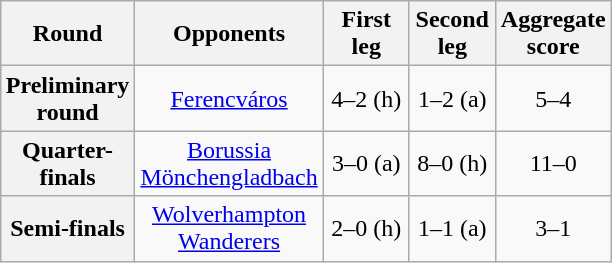<table class="wikitable plainrowheaders" style="text-align:center;margin-left:1em;float:right">
<tr>
<th scope=col width="25">Round</th>
<th scope=col width="100">Opponents</th>
<th scope=col width="50">First leg</th>
<th scope=col width="50">Second leg</th>
<th scope=col width="50">Aggregate score</th>
</tr>
<tr>
<th scope=row style="text-align:center">Preliminary round</th>
<td><a href='#'>Ferencváros</a></td>
<td>4–2 (h)</td>
<td>1–2 (a)</td>
<td>5–4</td>
</tr>
<tr>
<th scope=row style="text-align:center">Quarter-finals</th>
<td><a href='#'>Borussia Mönchengladbach</a></td>
<td>3–0 (a)</td>
<td>8–0 (h)</td>
<td>11–0</td>
</tr>
<tr>
<th scope=row style="text-align:center">Semi-finals</th>
<td><a href='#'>Wolverhampton Wanderers</a></td>
<td>2–0 (h)</td>
<td>1–1 (a)</td>
<td>3–1</td>
</tr>
</table>
